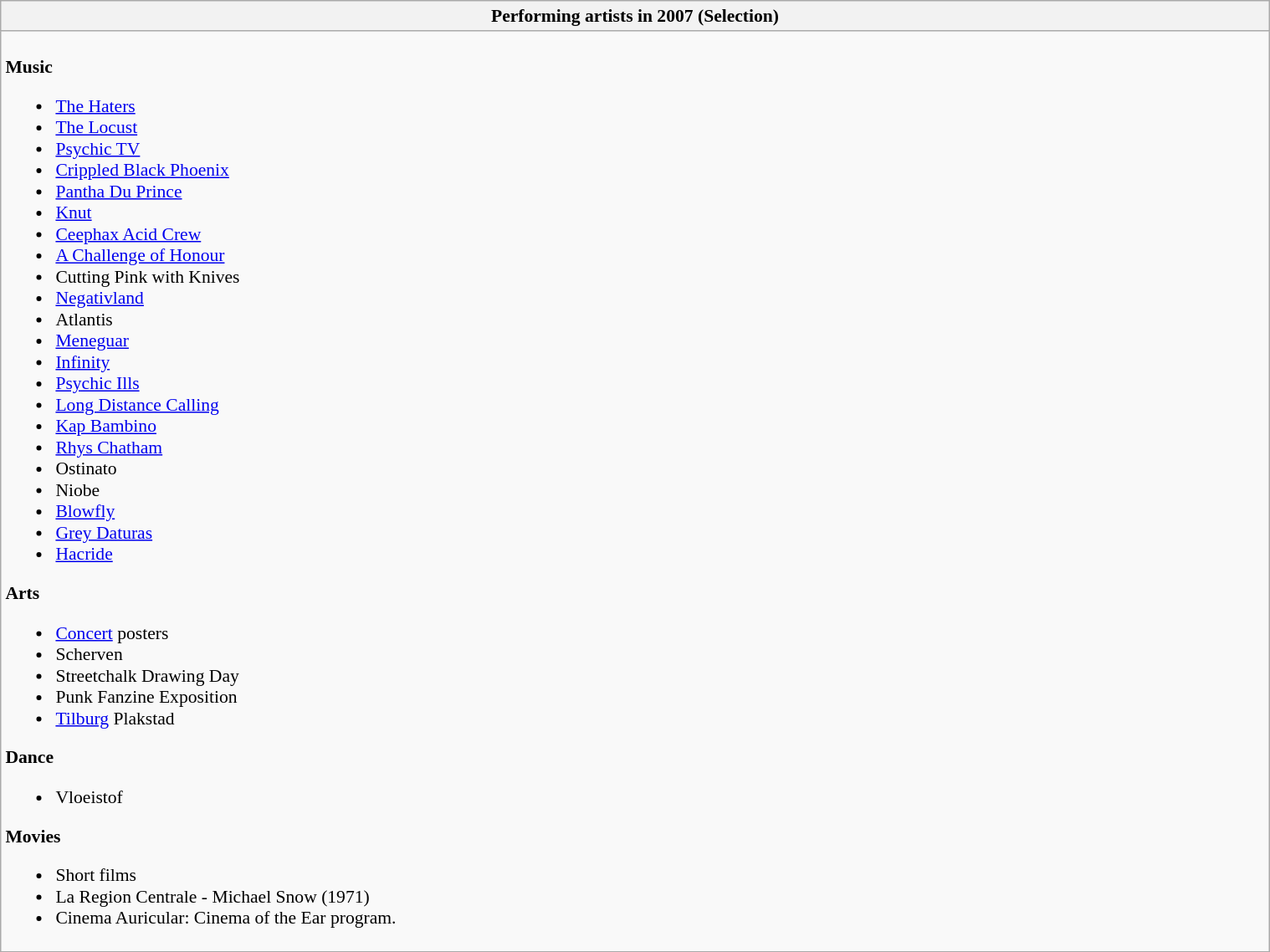<table class="wikitable collapsible collapsed" style="clear:none; font-size:90%; margin:0 auto; padding:0 auto;width:80%">
<tr>
<th style="text-align:center;">Performing artists in 2007 (Selection)</th>
</tr>
<tr>
<td><br><strong>Music</strong><ul><li><a href='#'>The Haters</a></li><li><a href='#'>The Locust</a></li><li><a href='#'>Psychic TV</a></li><li><a href='#'>Crippled Black Phoenix</a></li><li><a href='#'>Pantha Du Prince</a></li><li><a href='#'>Knut</a></li><li><a href='#'>Ceephax Acid Crew</a></li><li><a href='#'>A Challenge of Honour</a></li><li>Cutting Pink with Knives</li><li><a href='#'>Negativland</a></li><li>Atlantis</li><li><a href='#'>Meneguar</a></li><li><a href='#'>Infinity</a></li><li><a href='#'>Psychic Ills</a></li><li><a href='#'>Long Distance Calling</a></li><li><a href='#'>Kap Bambino</a></li><li><a href='#'>Rhys Chatham</a></li><li>Ostinato</li><li>Niobe</li><li><a href='#'>Blowfly</a></li><li><a href='#'>Grey Daturas</a></li><li><a href='#'>Hacride</a></li></ul><strong>Arts</strong><ul><li><a href='#'>Concert</a> posters</li><li>Scherven</li><li>Streetchalk Drawing Day</li><li>Punk Fanzine Exposition</li><li><a href='#'>Tilburg</a> Plakstad</li></ul><strong>Dance</strong><ul><li>Vloeistof</li></ul><strong>Movies</strong><ul><li>Short films</li><li>La Region Centrale - Michael Snow (1971)</li><li>Cinema Auricular: Cinema of the Ear program.</li></ul></td>
</tr>
</table>
